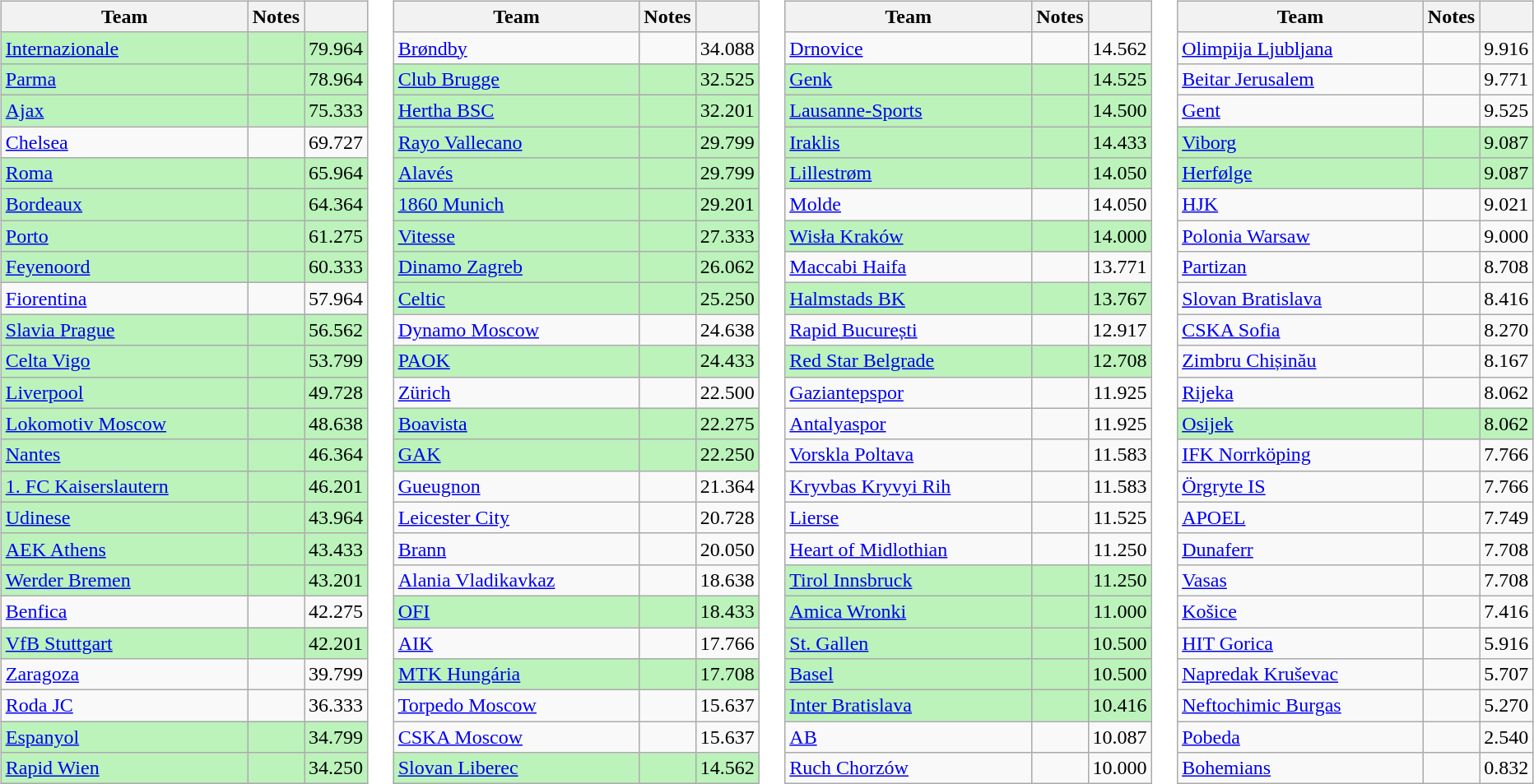<table>
<tr valign=top>
<td><br><table class="wikitable">
<tr>
<th width=200>Team</th>
<th>Notes</th>
<th></th>
</tr>
<tr bgcolor=#BBF3BB>
<td> <a href='#'>Internazionale</a></td>
<td></td>
<td align=right>79.964</td>
</tr>
<tr bgcolor=#BBF3BB>
<td> <a href='#'>Parma</a></td>
<td></td>
<td align=right>78.964</td>
</tr>
<tr bgcolor=#BBF3BB>
<td> <a href='#'>Ajax</a></td>
<td></td>
<td align=right>75.333</td>
</tr>
<tr>
<td> <a href='#'>Chelsea</a></td>
<td></td>
<td align=right>69.727</td>
</tr>
<tr bgcolor=#BBF3BB>
<td> <a href='#'>Roma</a></td>
<td></td>
<td align=right>65.964</td>
</tr>
<tr bgcolor=#BBF3BB>
<td> <a href='#'>Bordeaux</a></td>
<td></td>
<td align=right>64.364</td>
</tr>
<tr bgcolor=#BBF3BB>
<td> <a href='#'>Porto</a></td>
<td></td>
<td align=right>61.275</td>
</tr>
<tr bgcolor=#BBF3BB>
<td> <a href='#'>Feyenoord</a></td>
<td></td>
<td align=right>60.333</td>
</tr>
<tr>
<td> <a href='#'>Fiorentina</a></td>
<td></td>
<td align=right>57.964</td>
</tr>
<tr bgcolor=#BBF3BB>
<td> <a href='#'>Slavia Prague</a></td>
<td></td>
<td align=right>56.562</td>
</tr>
<tr bgcolor=#BBF3BB>
<td> <a href='#'>Celta Vigo</a></td>
<td></td>
<td align=right>53.799</td>
</tr>
<tr bgcolor=#BBF3BB>
<td> <a href='#'>Liverpool</a></td>
<td></td>
<td align=right>49.728</td>
</tr>
<tr bgcolor=#BBF3BB>
<td> <a href='#'>Lokomotiv Moscow</a></td>
<td></td>
<td align=right>48.638</td>
</tr>
<tr bgcolor=#BBF3BB>
<td> <a href='#'>Nantes</a></td>
<td></td>
<td align=right>46.364</td>
</tr>
<tr bgcolor=#BBF3BB>
<td> <a href='#'>1. FC Kaiserslautern</a></td>
<td></td>
<td align=right>46.201</td>
</tr>
<tr bgcolor=#BBF3BB>
<td> <a href='#'>Udinese</a></td>
<td></td>
<td align=right>43.964</td>
</tr>
<tr bgcolor=#BBF3BB>
<td> <a href='#'>AEK Athens</a></td>
<td></td>
<td align=right>43.433</td>
</tr>
<tr bgcolor=#BBF3BB>
<td> <a href='#'>Werder Bremen</a></td>
<td></td>
<td align=right>43.201</td>
</tr>
<tr>
<td> <a href='#'>Benfica</a></td>
<td></td>
<td align=right>42.275</td>
</tr>
<tr bgcolor=#BBF3BB>
<td> <a href='#'>VfB Stuttgart</a></td>
<td></td>
<td align=right>42.201</td>
</tr>
<tr>
<td> <a href='#'>Zaragoza</a></td>
<td></td>
<td align=right>39.799</td>
</tr>
<tr>
<td> <a href='#'>Roda JC</a></td>
<td></td>
<td align=right>36.333</td>
</tr>
<tr bgcolor=#BBF3BB>
<td> <a href='#'>Espanyol</a></td>
<td></td>
<td align=right>34.799</td>
</tr>
<tr bgcolor=#BBF3BB>
<td> <a href='#'>Rapid Wien</a></td>
<td></td>
<td align=right>34.250</td>
</tr>
</table>
</td>
<td><br><table class="wikitable">
<tr>
<th width=200>Team</th>
<th>Notes</th>
<th></th>
</tr>
<tr>
<td> <a href='#'>Brøndby</a></td>
<td></td>
<td align=right>34.088</td>
</tr>
<tr bgcolor=#BBF3BB>
<td> <a href='#'>Club Brugge</a></td>
<td></td>
<td align=right>32.525</td>
</tr>
<tr bgcolor=#BBF3BB>
<td> <a href='#'>Hertha BSC</a></td>
<td></td>
<td align=right>32.201</td>
</tr>
<tr bgcolor=#BBF3BB>
<td> <a href='#'>Rayo Vallecano</a></td>
<td></td>
<td align=right>29.799</td>
</tr>
<tr bgcolor=#BBF3BB>
<td> <a href='#'>Alavés</a></td>
<td></td>
<td align=right>29.799</td>
</tr>
<tr bgcolor=#BBF3BB>
<td> <a href='#'>1860 Munich</a></td>
<td></td>
<td align=right>29.201</td>
</tr>
<tr bgcolor=#BBF3BB>
<td> <a href='#'>Vitesse</a></td>
<td></td>
<td align=right>27.333</td>
</tr>
<tr bgcolor=#BBF3BB>
<td> <a href='#'>Dinamo Zagreb</a></td>
<td></td>
<td align=right>26.062</td>
</tr>
<tr bgcolor=#BBF3BB>
<td> <a href='#'>Celtic</a></td>
<td></td>
<td align=right>25.250</td>
</tr>
<tr>
<td> <a href='#'>Dynamo Moscow</a></td>
<td></td>
<td align=right>24.638</td>
</tr>
<tr bgcolor=#BBF3BB>
<td> <a href='#'>PAOK</a></td>
<td></td>
<td align=right>24.433</td>
</tr>
<tr>
<td> <a href='#'>Zürich</a></td>
<td></td>
<td align=right>22.500</td>
</tr>
<tr bgcolor=#BBF3BB>
<td> <a href='#'>Boavista</a></td>
<td></td>
<td align=right>22.275</td>
</tr>
<tr bgcolor=#BBF3BB>
<td> <a href='#'>GAK</a></td>
<td></td>
<td align=right>22.250</td>
</tr>
<tr>
<td> <a href='#'>Gueugnon</a></td>
<td></td>
<td align=right>21.364</td>
</tr>
<tr>
<td> <a href='#'>Leicester City</a></td>
<td></td>
<td align=right>20.728</td>
</tr>
<tr>
<td> <a href='#'>Brann</a></td>
<td></td>
<td align=right>20.050</td>
</tr>
<tr>
<td> <a href='#'>Alania Vladikavkaz</a></td>
<td></td>
<td align=right>18.638</td>
</tr>
<tr bgcolor=#BBF3BB>
<td> <a href='#'>OFI</a></td>
<td></td>
<td align=right>18.433</td>
</tr>
<tr>
<td> <a href='#'>AIK</a></td>
<td></td>
<td align=right>17.766</td>
</tr>
<tr bgcolor=#BBF3BB>
<td> <a href='#'>MTK Hungária</a></td>
<td></td>
<td align=right>17.708</td>
</tr>
<tr>
<td> <a href='#'>Torpedo Moscow</a></td>
<td></td>
<td align=right>15.637</td>
</tr>
<tr>
<td> <a href='#'>CSKA Moscow</a></td>
<td></td>
<td align=right>15.637</td>
</tr>
<tr bgcolor=#BBF3BB>
<td> <a href='#'>Slovan Liberec</a></td>
<td></td>
<td align=right>14.562</td>
</tr>
</table>
</td>
<td><br><table class="wikitable">
<tr>
<th width=200>Team</th>
<th>Notes</th>
<th></th>
</tr>
<tr>
<td> <a href='#'>Drnovice</a></td>
<td></td>
<td align=right>14.562</td>
</tr>
<tr bgcolor=#BBF3BB>
<td> <a href='#'>Genk</a></td>
<td></td>
<td align=right>14.525</td>
</tr>
<tr bgcolor=#BBF3BB>
<td> <a href='#'>Lausanne-Sports</a></td>
<td></td>
<td align=right>14.500</td>
</tr>
<tr bgcolor=#BBF3BB>
<td> <a href='#'>Iraklis</a></td>
<td></td>
<td align=right>14.433</td>
</tr>
<tr bgcolor=#BBF3BB>
<td> <a href='#'>Lillestrøm</a></td>
<td></td>
<td align=right>14.050</td>
</tr>
<tr>
<td> <a href='#'>Molde</a></td>
<td></td>
<td align=right>14.050</td>
</tr>
<tr bgcolor=#BBF3BB>
<td> <a href='#'>Wisła Kraków</a></td>
<td></td>
<td align=right>14.000</td>
</tr>
<tr>
<td> <a href='#'>Maccabi Haifa</a></td>
<td></td>
<td align=right>13.771</td>
</tr>
<tr bgcolor=#BBF3BB>
<td> <a href='#'>Halmstads BK</a></td>
<td></td>
<td align=right>13.767</td>
</tr>
<tr>
<td> <a href='#'>Rapid București</a></td>
<td></td>
<td align=right>12.917</td>
</tr>
<tr bgcolor=#BBF3BB>
<td> <a href='#'>Red Star Belgrade</a></td>
<td></td>
<td align=right>12.708</td>
</tr>
<tr>
<td> <a href='#'>Gaziantepspor</a></td>
<td></td>
<td align=right>11.925</td>
</tr>
<tr>
<td> <a href='#'>Antalyaspor</a></td>
<td></td>
<td align=right>11.925</td>
</tr>
<tr>
<td> <a href='#'>Vorskla Poltava</a></td>
<td></td>
<td align=right>11.583</td>
</tr>
<tr>
<td> <a href='#'>Kryvbas Kryvyi Rih</a></td>
<td></td>
<td align=right>11.583</td>
</tr>
<tr>
<td> <a href='#'>Lierse</a></td>
<td></td>
<td align=right>11.525</td>
</tr>
<tr>
<td> <a href='#'>Heart of Midlothian</a></td>
<td></td>
<td align=right>11.250</td>
</tr>
<tr bgcolor=#BBF3BB>
<td> <a href='#'>Tirol Innsbruck</a></td>
<td></td>
<td align=right>11.250</td>
</tr>
<tr bgcolor=#BBF3BB>
<td> <a href='#'>Amica Wronki</a></td>
<td></td>
<td align=right>11.000</td>
</tr>
<tr bgcolor=#BBF3BB>
<td> <a href='#'>St. Gallen</a></td>
<td></td>
<td align=right>10.500</td>
</tr>
<tr bgcolor=#BBF3BB>
<td> <a href='#'>Basel</a></td>
<td></td>
<td align=right>10.500</td>
</tr>
<tr bgcolor=#BBF3BB>
<td> <a href='#'>Inter Bratislava</a></td>
<td></td>
<td align=right>10.416</td>
</tr>
<tr>
<td> <a href='#'>AB</a></td>
<td></td>
<td align=right>10.087</td>
</tr>
<tr>
<td> <a href='#'>Ruch Chorzów</a></td>
<td></td>
<td align=right>10.000</td>
</tr>
</table>
</td>
<td><br><table class="wikitable">
<tr>
<th width=200>Team</th>
<th>Notes</th>
<th></th>
</tr>
<tr>
<td> <a href='#'>Olimpija Ljubljana</a></td>
<td></td>
<td align=right>9.916</td>
</tr>
<tr>
<td> <a href='#'>Beitar Jerusalem</a></td>
<td></td>
<td align=right>9.771</td>
</tr>
<tr>
<td> <a href='#'>Gent</a></td>
<td></td>
<td align=right>9.525</td>
</tr>
<tr bgcolor=#BBF3BB>
<td> <a href='#'>Viborg</a></td>
<td></td>
<td align=right>9.087</td>
</tr>
<tr bgcolor=#BBF3BB>
<td> <a href='#'>Herfølge</a></td>
<td></td>
<td align=right>9.087</td>
</tr>
<tr>
<td> <a href='#'>HJK</a></td>
<td></td>
<td align=right>9.021</td>
</tr>
<tr>
<td> <a href='#'>Polonia Warsaw</a></td>
<td></td>
<td align=right>9.000</td>
</tr>
<tr>
<td> <a href='#'>Partizan</a></td>
<td></td>
<td align=right>8.708</td>
</tr>
<tr>
<td> <a href='#'>Slovan Bratislava</a></td>
<td></td>
<td align=right>8.416</td>
</tr>
<tr>
<td> <a href='#'>CSKA Sofia</a></td>
<td></td>
<td align=right>8.270</td>
</tr>
<tr>
<td> <a href='#'>Zimbru Chișinău</a></td>
<td></td>
<td align=right>8.167</td>
</tr>
<tr>
<td> <a href='#'>Rijeka</a></td>
<td></td>
<td align=right>8.062</td>
</tr>
<tr bgcolor=#BBF3BB>
<td> <a href='#'>Osijek</a></td>
<td></td>
<td align=right>8.062</td>
</tr>
<tr>
<td> <a href='#'>IFK Norrköping</a></td>
<td></td>
<td align=right>7.766</td>
</tr>
<tr>
<td> <a href='#'>Örgryte IS</a></td>
<td></td>
<td align=right>7.766</td>
</tr>
<tr>
<td> <a href='#'>APOEL</a></td>
<td></td>
<td align=right>7.749</td>
</tr>
<tr>
<td> <a href='#'>Dunaferr</a></td>
<td></td>
<td align=right>7.708</td>
</tr>
<tr>
<td> <a href='#'>Vasas</a></td>
<td></td>
<td align=right>7.708</td>
</tr>
<tr>
<td> <a href='#'>Košice</a></td>
<td></td>
<td align=right>7.416</td>
</tr>
<tr>
<td> <a href='#'>HIT Gorica</a></td>
<td></td>
<td align=right>5.916</td>
</tr>
<tr>
<td> <a href='#'>Napredak Kruševac</a></td>
<td></td>
<td align=right>5.707</td>
</tr>
<tr>
<td> <a href='#'>Neftochimic Burgas</a></td>
<td></td>
<td align=right>5.270</td>
</tr>
<tr>
<td> <a href='#'>Pobeda</a></td>
<td></td>
<td align=right>2.540</td>
</tr>
<tr>
<td> <a href='#'>Bohemians</a></td>
<td></td>
<td align=right>0.832</td>
</tr>
</table>
</td>
</tr>
</table>
